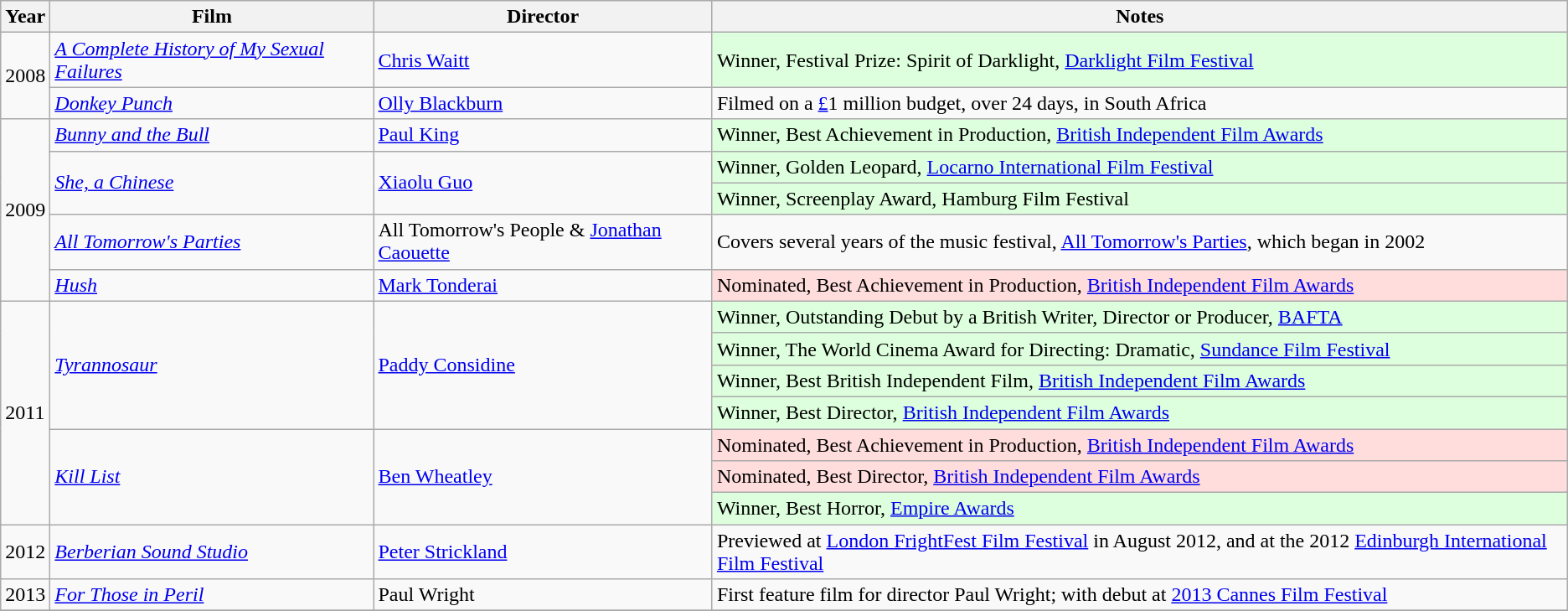<table class="wikitable">
<tr>
<th>Year</th>
<th>Film</th>
<th>Director</th>
<th>Notes</th>
</tr>
<tr>
<td rowspan="2">2008</td>
<td><em><a href='#'>A Complete History of My Sexual Failures</a></em></td>
<td><a href='#'>Chris Waitt</a></td>
<td bgcolor="#ddffdd">Winner, Festival Prize: Spirit of Darklight, <a href='#'>Darklight Film Festival</a></td>
</tr>
<tr>
<td><em><a href='#'>Donkey Punch</a></em></td>
<td><a href='#'>Olly Blackburn</a></td>
<td>Filmed on a <a href='#'>£</a>1 million budget, over 24 days, in South Africa</td>
</tr>
<tr>
<td rowspan="5">2009</td>
<td><em><a href='#'>Bunny and the Bull</a></em></td>
<td><a href='#'>Paul King</a></td>
<td bgcolor="#ddffdd">Winner, Best Achievement in Production, <a href='#'>British Independent Film Awards</a></td>
</tr>
<tr>
<td rowspan="2"><em><a href='#'>She, a Chinese</a></em></td>
<td rowspan="2"><a href='#'>Xiaolu Guo</a></td>
<td bgcolor="#ddffdd">Winner, Golden Leopard, <a href='#'>Locarno International Film Festival</a></td>
</tr>
<tr>
<td bgcolor="#ddffdd">Winner, Screenplay Award, Hamburg Film Festival</td>
</tr>
<tr>
<td><em><a href='#'>All Tomorrow's Parties</a></em></td>
<td>All Tomorrow's People & <a href='#'>Jonathan Caouette</a></td>
<td>Covers several years of the music festival, <a href='#'>All Tomorrow's Parties</a>, which began in 2002</td>
</tr>
<tr>
<td><em><a href='#'>Hush</a></em></td>
<td><a href='#'>Mark Tonderai</a></td>
<td style="background: #ffdddd">Nominated, Best Achievement in Production, <a href='#'>British Independent Film Awards</a></td>
</tr>
<tr>
<td rowspan="7">2011</td>
<td rowspan="4"><em><a href='#'>Tyrannosaur</a></em></td>
<td rowspan="4"><a href='#'>Paddy Considine</a></td>
<td bgcolor="#ddffdd">Winner, Outstanding Debut by a British Writer, Director or Producer, <a href='#'>BAFTA</a></td>
</tr>
<tr>
<td bgcolor="#ddffdd">Winner, The World Cinema Award for Directing: Dramatic, <a href='#'>Sundance Film Festival</a></td>
</tr>
<tr>
<td bgcolor="#ddffdd">Winner, Best British Independent Film, <a href='#'>British Independent Film Awards</a></td>
</tr>
<tr>
<td bgcolor="#ddffdd">Winner, Best Director, <a href='#'>British Independent Film Awards</a></td>
</tr>
<tr>
<td rowspan="3"><em><a href='#'>Kill List</a></em></td>
<td rowspan="3"><a href='#'>Ben Wheatley</a></td>
<td style="background: #ffdddd">Nominated, Best Achievement in Production, <a href='#'>British Independent Film Awards</a></td>
</tr>
<tr>
<td style="background: #ffdddd">Nominated, Best Director, <a href='#'>British Independent Film Awards</a></td>
</tr>
<tr>
<td bgcolor="#ddffdd">Winner, Best Horror, <a href='#'>Empire Awards</a></td>
</tr>
<tr>
<td>2012</td>
<td><em><a href='#'>Berberian Sound Studio</a></em></td>
<td><a href='#'>Peter Strickland</a></td>
<td>Previewed at <a href='#'>London FrightFest Film Festival</a> in August 2012, and at the 2012 <a href='#'>Edinburgh International Film Festival</a></td>
</tr>
<tr>
<td>2013</td>
<td><em><a href='#'>For Those in Peril</a></em></td>
<td>Paul Wright</td>
<td>First feature film for director Paul Wright; with debut at <a href='#'>2013 Cannes Film Festival</a></td>
</tr>
<tr>
</tr>
</table>
